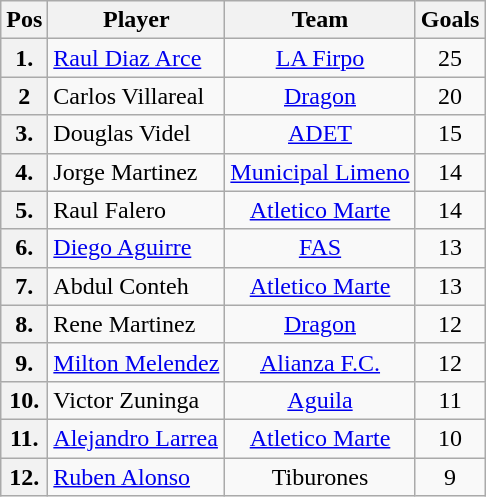<table class="wikitable">
<tr>
<th align="center">Pos</th>
<th align="center">Player</th>
<th align="center">Team</th>
<th align="center">Goals</th>
</tr>
<tr>
<th align="center">1.</th>
<td>  <a href='#'>Raul Diaz Arce</a></td>
<td align="center"><a href='#'>LA Firpo</a></td>
<td align="center">25</td>
</tr>
<tr>
<th align="center">2</th>
<td> Carlos Villareal</td>
<td align="center"><a href='#'>Dragon</a></td>
<td align="center">20</td>
</tr>
<tr>
<th align="center">3.</th>
<td> Douglas Videl</td>
<td align="center"><a href='#'>ADET</a></td>
<td align="center">15</td>
</tr>
<tr>
<th align="center">4.</th>
<td> Jorge Martinez</td>
<td align="center"><a href='#'>Municipal Limeno</a></td>
<td align="center">14</td>
</tr>
<tr>
<th align="center">5.</th>
<td> Raul Falero</td>
<td align="center"><a href='#'>Atletico Marte</a></td>
<td align="center">14</td>
</tr>
<tr>
<th align="center">6.</th>
<td>  <a href='#'>Diego Aguirre</a></td>
<td align="center"><a href='#'>FAS</a></td>
<td align="center">13</td>
</tr>
<tr>
<th align="center">7.</th>
<td> Abdul Conteh</td>
<td align="center"><a href='#'>Atletico Marte</a></td>
<td align="center">13</td>
</tr>
<tr>
<th align="center">8.</th>
<td> Rene Martinez</td>
<td align="center"><a href='#'>Dragon</a></td>
<td align="center">12</td>
</tr>
<tr>
<th align="center">9.</th>
<td>  <a href='#'>Milton Melendez</a></td>
<td align="center"><a href='#'>Alianza F.C.</a></td>
<td align="center">12</td>
</tr>
<tr>
<th align="center">10.</th>
<td> Victor Zuninga</td>
<td align="center"><a href='#'>Aguila</a></td>
<td align="center">11</td>
</tr>
<tr>
<th align="center">11.</th>
<td> <a href='#'>Alejandro Larrea</a></td>
<td align="center"><a href='#'>Atletico Marte</a></td>
<td align="center">10</td>
</tr>
<tr>
<th align="center">12.</th>
<td>  <a href='#'>Ruben Alonso</a></td>
<td align="center">Tiburones</td>
<td align="center">9</td>
</tr>
</table>
